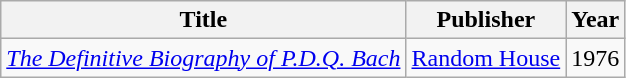<table class="wikitable">
<tr>
<th>Title</th>
<th>Publisher</th>
<th>Year</th>
</tr>
<tr>
<td><em><a href='#'>The Definitive Biography of P.D.Q. Bach</a></em></td>
<td><a href='#'>Random House</a></td>
<td>1976</td>
</tr>
</table>
